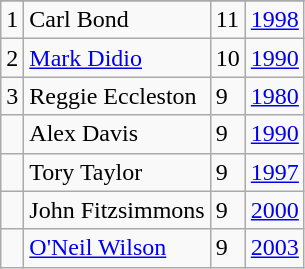<table class="wikitable">
<tr>
</tr>
<tr>
<td>1</td>
<td>Carl Bond</td>
<td>11</td>
<td><a href='#'>1998</a></td>
</tr>
<tr>
<td>2</td>
<td><a href='#'>Mark Didio</a></td>
<td>10</td>
<td><a href='#'>1990</a></td>
</tr>
<tr>
<td>3</td>
<td>Reggie Eccleston</td>
<td>9</td>
<td><a href='#'>1980</a></td>
</tr>
<tr>
<td></td>
<td>Alex Davis</td>
<td>9</td>
<td><a href='#'>1990</a></td>
</tr>
<tr>
<td></td>
<td>Tory Taylor</td>
<td>9</td>
<td><a href='#'>1997</a></td>
</tr>
<tr>
<td></td>
<td>John Fitzsimmons</td>
<td>9</td>
<td><a href='#'>2000</a></td>
</tr>
<tr>
<td></td>
<td><a href='#'>O'Neil Wilson</a></td>
<td>9</td>
<td><a href='#'>2003</a></td>
</tr>
</table>
